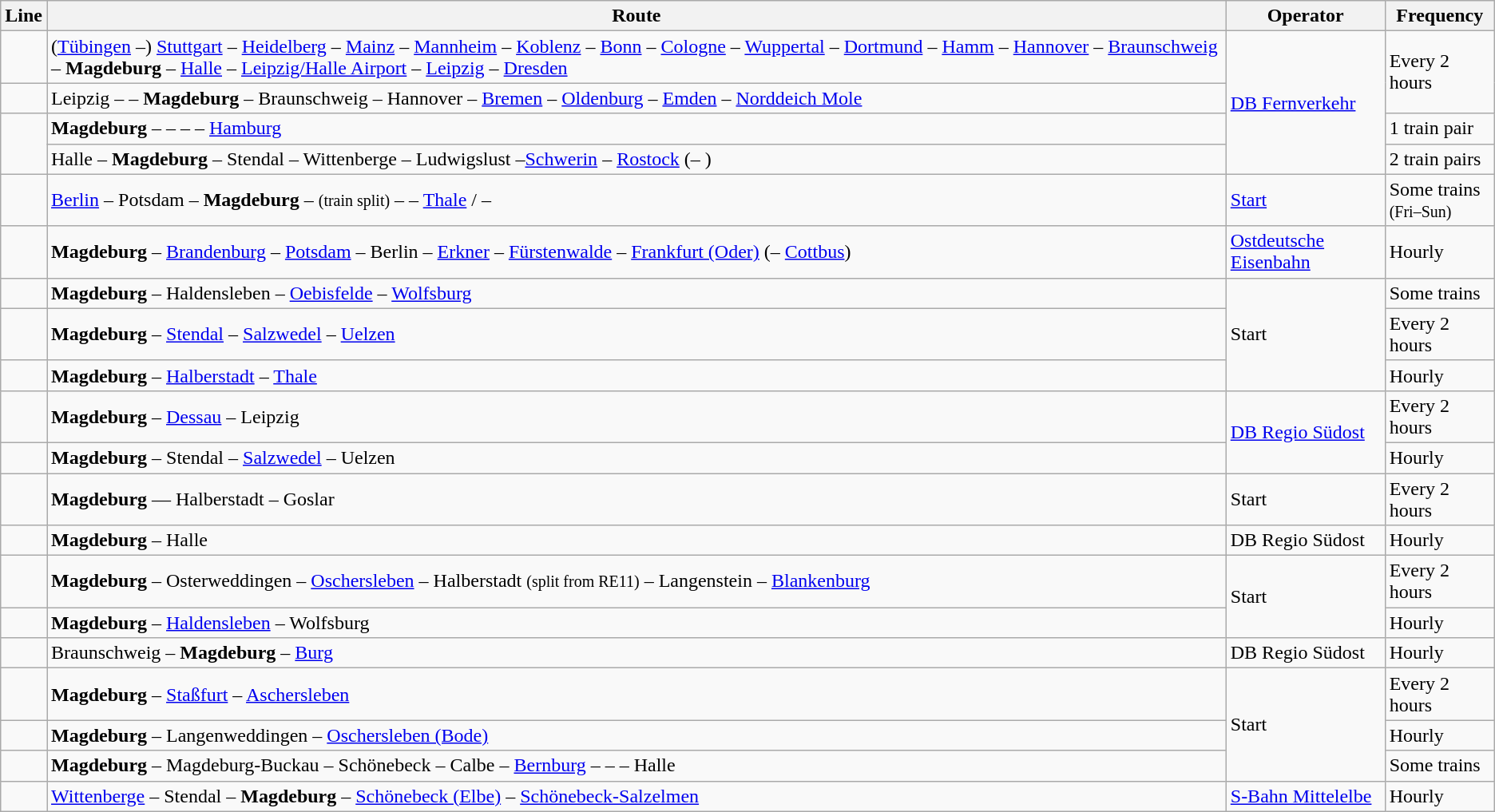<table class="wikitable vatop">
<tr>
<th>Line</th>
<th>Route</th>
<th>Operator</th>
<th>Frequency</th>
</tr>
<tr>
<td align="center"></td>
<td>(<a href='#'>Tübingen</a> –) <a href='#'>Stuttgart</a> – <a href='#'>Heidelberg</a> – <a href='#'>Mainz</a> – <a href='#'>Mannheim</a> – <a href='#'>Koblenz</a> – <a href='#'>Bonn</a> – <a href='#'>Cologne</a> – <a href='#'>Wuppertal</a> – <a href='#'>Dortmund</a> – <a href='#'>Hamm</a> – <a href='#'>Hannover</a> – <a href='#'>Braunschweig</a> – <strong>Magdeburg</strong> – <a href='#'>Halle</a> – <a href='#'>Leipzig/Halle Airport</a> – <a href='#'>Leipzig</a> – <a href='#'>Dresden</a></td>
<td rowspan=4><a href='#'>DB Fernverkehr</a></td>
<td rowspan=2>Every 2 hours</td>
</tr>
<tr>
<td align="center"></td>
<td>Leipzig –  – <strong>Magdeburg</strong> – Braunschweig –  Hannover – <a href='#'>Bremen</a> – <a href='#'>Oldenburg</a> – <a href='#'>Emden</a> – <a href='#'>Norddeich Mole</a></td>
</tr>
<tr>
<td align="center" rowspan=2></td>
<td><strong>Magdeburg</strong> –  –  –  – <a href='#'>Hamburg</a></td>
<td>1 train pair</td>
</tr>
<tr>
<td> Halle – <strong>Magdeburg</strong> – Stendal – Wittenberge – Ludwigslust –<a href='#'>Schwerin</a> – <a href='#'>Rostock</a> (– )</td>
<td>2 train pairs</td>
</tr>
<tr>
<td align="center"></td>
<td><a href='#'>Berlin</a> – Potsdam – <strong>Magdeburg</strong> –  <small>(train split)</small> –  – <a href='#'>Thale</a> /  – </td>
<td><a href='#'>Start</a></td>
<td>Some trains<br><small>(Fri–Sun)</small></td>
</tr>
<tr>
<td align="center"></td>
<td><strong>Magdeburg</strong> – <a href='#'>Brandenburg</a> – <a href='#'>Potsdam</a> – Berlin – <a href='#'>Erkner</a> – <a href='#'>Fürstenwalde</a> – <a href='#'>Frankfurt (Oder)</a> (– <a href='#'>Cottbus</a>)</td>
<td><a href='#'>Ostdeutsche Eisenbahn</a></td>
<td>Hourly</td>
</tr>
<tr>
<td align="center"></td>
<td><strong>Magdeburg</strong> – Haldensleben – <a href='#'>Oebisfelde</a> – <a href='#'>Wolfsburg</a></td>
<td rowspan="3">Start</td>
<td>Some trains</td>
</tr>
<tr>
<td align="center"></td>
<td><strong>Magdeburg</strong> – <a href='#'>Stendal</a> – <a href='#'>Salzwedel</a> – <a href='#'>Uelzen</a></td>
<td>Every 2 hours</td>
</tr>
<tr>
<td align="center"></td>
<td><strong>Magdeburg</strong> – <a href='#'>Halberstadt</a> – <a href='#'>Thale</a></td>
<td>Hourly</td>
</tr>
<tr>
<td align="center"></td>
<td><strong>Magdeburg</strong> – <a href='#'>Dessau</a> – Leipzig</td>
<td rowspan="2"><a href='#'>DB Regio Südost</a></td>
<td>Every 2 hours</td>
</tr>
<tr>
<td align="center"></td>
<td><strong>Magdeburg</strong> – Stendal – <a href='#'>Salzwedel</a> – Uelzen</td>
<td>Hourly</td>
</tr>
<tr>
<td align="center"></td>
<td><strong>Magdeburg</strong> — Halberstadt – Goslar</td>
<td>Start</td>
<td>Every 2 hours</td>
</tr>
<tr>
<td align="center"></td>
<td><strong>Magdeburg</strong> – Halle</td>
<td>DB Regio Südost</td>
<td>Hourly</td>
</tr>
<tr>
<td align="center"></td>
<td><strong>Magdeburg</strong> – Osterweddingen – <a href='#'>Oschersleben</a> – Halberstadt <small>(split from RE11)</small> – Langenstein – <a href='#'>Blankenburg</a></td>
<td rowspan="2">Start</td>
<td>Every 2 hours</td>
</tr>
<tr>
<td align="center"></td>
<td><strong>Magdeburg</strong> – <a href='#'>Haldensleben</a> – Wolfsburg</td>
<td>Hourly</td>
</tr>
<tr>
<td align="center"></td>
<td>Braunschweig – <strong>Magdeburg</strong> – <a href='#'>Burg</a></td>
<td>DB Regio Südost</td>
<td>Hourly</td>
</tr>
<tr>
<td align="center"></td>
<td><strong>Magdeburg</strong> – <a href='#'>Staßfurt</a> – <a href='#'>Aschersleben</a></td>
<td rowspan=3>Start</td>
<td>Every 2 hours</td>
</tr>
<tr>
<td align="center"></td>
<td><strong>Magdeburg</strong> – Langenweddingen – <a href='#'>Oschersleben (Bode)</a></td>
<td>Hourly</td>
</tr>
<tr>
<td align="center"></td>
<td><strong>Magdeburg</strong> – Magdeburg-Buckau – Schönebeck – Calbe – <a href='#'>Bernburg</a> –  –  – Halle</td>
<td>Some trains</td>
</tr>
<tr>
<td align="center"></td>
<td><a href='#'>Wittenberge</a> – Stendal – <strong>Magdeburg</strong> – <a href='#'>Schönebeck (Elbe)</a> – <a href='#'>Schönebeck-Salzelmen</a></td>
<td><a href='#'>S-Bahn Mittelelbe</a></td>
<td>Hourly</td>
</tr>
</table>
